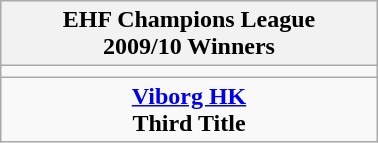<table class="wikitable" style="text-align: center; margin: 0 auto; width: 20%">
<tr>
<th>EHF Champions League <br>2009/10 Winners</th>
</tr>
<tr>
<td></td>
</tr>
<tr>
<td><strong><a href='#'>Viborg HK</a></strong><br><strong>Third Title</strong> </td>
</tr>
</table>
